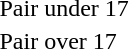<table>
<tr>
<td rowspan=2>Pair under 17</td>
<td rowspan=2></td>
<td rowspan=2></td>
<td></td>
</tr>
<tr>
<td></td>
</tr>
<tr>
<td rowspan=2>Pair over 17</td>
<td rowspan=2></td>
<td rowspan=2></td>
<td></td>
</tr>
<tr>
<td></td>
</tr>
<tr>
</tr>
</table>
